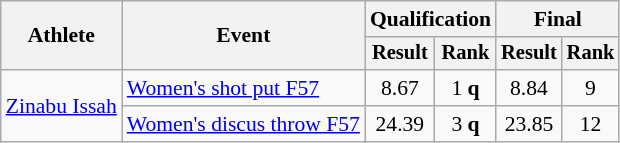<table class="wikitable" style="font-size:90%">
<tr>
<th rowspan="2">Athlete</th>
<th rowspan="2">Event</th>
<th colspan="2">Qualification</th>
<th colspan="2">Final</th>
</tr>
<tr style="font-size:95%">
<th>Result</th>
<th>Rank</th>
<th>Result</th>
<th>Rank</th>
</tr>
<tr align=center>
<td align=left rowspan=2><a href='#'>Zinabu Issah</a></td>
<td align=left><a href='#'>Women's shot put F57</a></td>
<td>8.67</td>
<td>1 <strong>q</strong></td>
<td>8.84</td>
<td>9</td>
</tr>
<tr align=center>
<td align=left><a href='#'>Women's discus throw F57</a></td>
<td>24.39</td>
<td>3 <strong>q</strong></td>
<td>23.85</td>
<td>12</td>
</tr>
</table>
